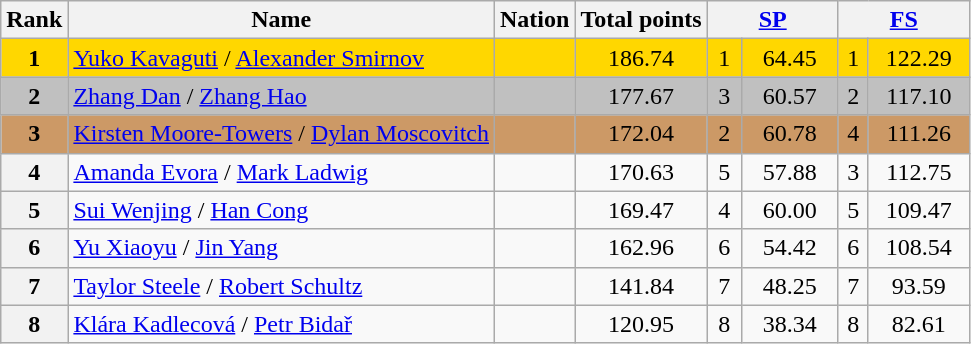<table class="wikitable sortable">
<tr>
<th>Rank</th>
<th>Name</th>
<th>Nation</th>
<th>Total points</th>
<th colspan="2" width="80px"><a href='#'>SP</a></th>
<th colspan="2" width="80px"><a href='#'>FS</a></th>
</tr>
<tr bgcolor="gold">
<td align="center"><strong>1</strong></td>
<td><a href='#'>Yuko Kavaguti</a> / <a href='#'>Alexander Smirnov</a></td>
<td></td>
<td align="center">186.74</td>
<td align="center">1</td>
<td align="center">64.45</td>
<td align="center">1</td>
<td align="center">122.29</td>
</tr>
<tr bgcolor="silver">
<td align="center"><strong>2</strong></td>
<td><a href='#'>Zhang Dan</a> / <a href='#'>Zhang Hao</a></td>
<td></td>
<td align="center">177.67</td>
<td align="center">3</td>
<td align="center">60.57</td>
<td align="center">2</td>
<td align="center">117.10</td>
</tr>
<tr bgcolor="cc9966">
<td align="center"><strong>3</strong></td>
<td><a href='#'>Kirsten Moore-Towers</a> / <a href='#'>Dylan Moscovitch</a></td>
<td></td>
<td align="center">172.04</td>
<td align="center">2</td>
<td align="center">60.78</td>
<td align="center">4</td>
<td align="center">111.26</td>
</tr>
<tr>
<th>4</th>
<td><a href='#'>Amanda Evora</a> / <a href='#'>Mark Ladwig</a></td>
<td></td>
<td align="center">170.63</td>
<td align="center">5</td>
<td align="center">57.88</td>
<td align="center">3</td>
<td align="center">112.75</td>
</tr>
<tr>
<th>5</th>
<td><a href='#'>Sui Wenjing</a> / <a href='#'>Han Cong</a></td>
<td></td>
<td align="center">169.47</td>
<td align="center">4</td>
<td align="center">60.00</td>
<td align="center">5</td>
<td align="center">109.47</td>
</tr>
<tr>
<th>6</th>
<td><a href='#'>Yu Xiaoyu</a> / <a href='#'>Jin Yang</a></td>
<td></td>
<td align="center">162.96</td>
<td align="center">6</td>
<td align="center">54.42</td>
<td align="center">6</td>
<td align="center">108.54</td>
</tr>
<tr>
<th>7</th>
<td><a href='#'>Taylor Steele</a> / <a href='#'>Robert Schultz</a></td>
<td></td>
<td align="center">141.84</td>
<td align="center">7</td>
<td align="center">48.25</td>
<td align="center">7</td>
<td align="center">93.59</td>
</tr>
<tr>
<th>8</th>
<td><a href='#'>Klára Kadlecová</a> / <a href='#'>Petr Bidař</a></td>
<td></td>
<td align="center">120.95</td>
<td align="center">8</td>
<td align="center">38.34</td>
<td align="center">8</td>
<td align="center">82.61</td>
</tr>
</table>
